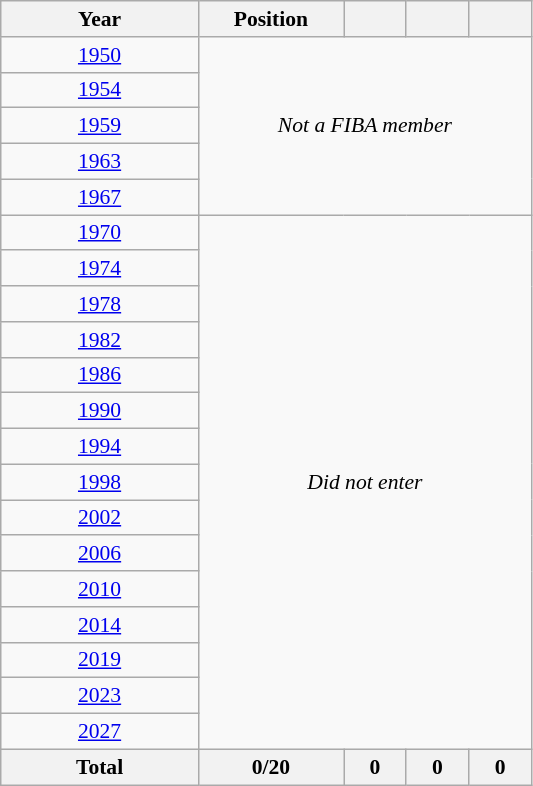<table class="wikitable" style="text-align: center;font-size:90%;">
<tr>
<th width=125>Year</th>
<th width=90>Position</th>
<th width=35></th>
<th width=35></th>
<th width=35></th>
</tr>
<tr>
<td> <a href='#'>1950</a></td>
<td colspan="4" rowspan="5"><em>Not a FIBA member</em></td>
</tr>
<tr>
<td> <a href='#'>1954</a></td>
</tr>
<tr>
<td> <a href='#'>1959</a></td>
</tr>
<tr>
<td> <a href='#'>1963</a></td>
</tr>
<tr>
<td> <a href='#'>1967</a></td>
</tr>
<tr>
<td> <a href='#'>1970</a></td>
<td colspan="4" rowspan="15"><em>Did not enter</em></td>
</tr>
<tr>
<td> <a href='#'>1974</a></td>
</tr>
<tr>
<td> <a href='#'>1978</a></td>
</tr>
<tr>
<td> <a href='#'>1982</a></td>
</tr>
<tr>
<td> <a href='#'>1986</a></td>
</tr>
<tr>
<td> <a href='#'>1990</a></td>
</tr>
<tr>
<td> <a href='#'>1994</a></td>
</tr>
<tr>
<td> <a href='#'>1998</a></td>
</tr>
<tr>
<td> <a href='#'>2002</a></td>
</tr>
<tr>
<td> <a href='#'>2006</a></td>
</tr>
<tr>
<td> <a href='#'>2010</a></td>
</tr>
<tr>
<td> <a href='#'>2014</a></td>
</tr>
<tr>
<td> <a href='#'>2019</a></td>
</tr>
<tr>
<td>   <a href='#'>2023</a></td>
</tr>
<tr>
<td> <a href='#'>2027</a></td>
</tr>
<tr>
<th>Total</th>
<th>0/20</th>
<th>0</th>
<th>0</th>
<th>0</th>
</tr>
</table>
